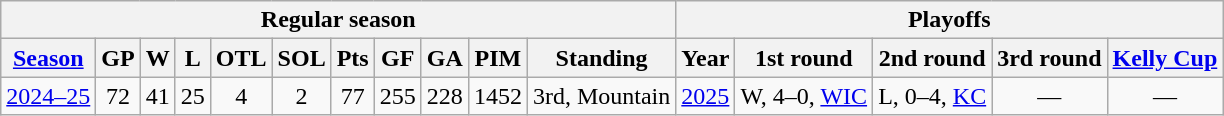<table class="wikitable" style="text-align:center">
<tr>
<th colspan=11>Regular season</th>
<th colspan=5>Playoffs</th>
</tr>
<tr>
<th><a href='#'>Season</a></th>
<th>GP</th>
<th>W</th>
<th>L</th>
<th>OTL</th>
<th>SOL</th>
<th>Pts</th>
<th>GF</th>
<th>GA</th>
<th>PIM</th>
<th>Standing</th>
<th>Year</th>
<th>1st round</th>
<th>2nd round</th>
<th>3rd round</th>
<th><a href='#'>Kelly Cup</a></th>
</tr>
<tr>
<td><a href='#'>2024–25</a></td>
<td>72</td>
<td>41</td>
<td>25</td>
<td>4</td>
<td>2</td>
<td>77</td>
<td>255</td>
<td>228</td>
<td>1452</td>
<td>3rd, Mountain</td>
<td><a href='#'>2025</a></td>
<td>W, 4–0, <a href='#'>WIC</a></td>
<td>L, 0–4, <a href='#'>KC</a></td>
<td>—</td>
<td>—</td>
</tr>
</table>
